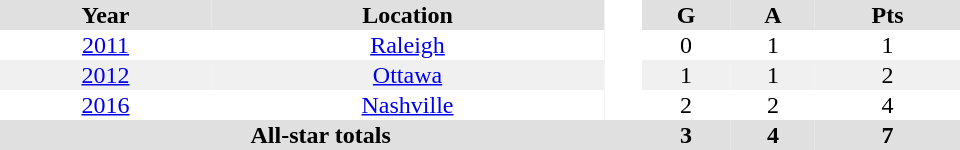<table border="0" cellpadding="1" cellspacing="0" style="text-align: center; width: 40em;">
<tr bgcolor="#e0e0e0">
<th>Year</th>
<th>Location</th>
<th rowspan="99" bgcolor="#ffffff"> </th>
<th>G</th>
<th>A</th>
<th>Pts</th>
</tr>
<tr>
<td><a href='#'>2011</a></td>
<td><a href='#'>Raleigh</a></td>
<td>0</td>
<td>1</td>
<td>1</td>
</tr>
<tr bgcolor="#f0f0f0">
<td><a href='#'>2012</a></td>
<td><a href='#'>Ottawa</a></td>
<td>1</td>
<td>1</td>
<td>2</td>
</tr>
<tr>
<td><a href='#'>2016</a></td>
<td><a href='#'>Nashville</a></td>
<td>2</td>
<td>2</td>
<td>4</td>
</tr>
<tr bgcolor="#e0e0e0">
<th colspan="3">All-star totals</th>
<th>3</th>
<th>4</th>
<th>7</th>
</tr>
</table>
